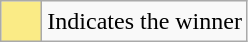<table class="wikitable">
<tr>
<th scope="row" style="text-align:center; background:#FAEB86; height:20px; width:20px"></th>
<td>Indicates the winner</td>
</tr>
</table>
